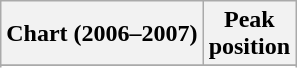<table class="wikitable sortable">
<tr>
<th>Chart (2006–2007)</th>
<th>Peak<br>position</th>
</tr>
<tr>
</tr>
<tr>
</tr>
<tr>
</tr>
<tr>
</tr>
<tr>
</tr>
<tr>
</tr>
<tr>
</tr>
<tr>
</tr>
<tr>
</tr>
<tr>
</tr>
<tr>
</tr>
<tr>
</tr>
</table>
